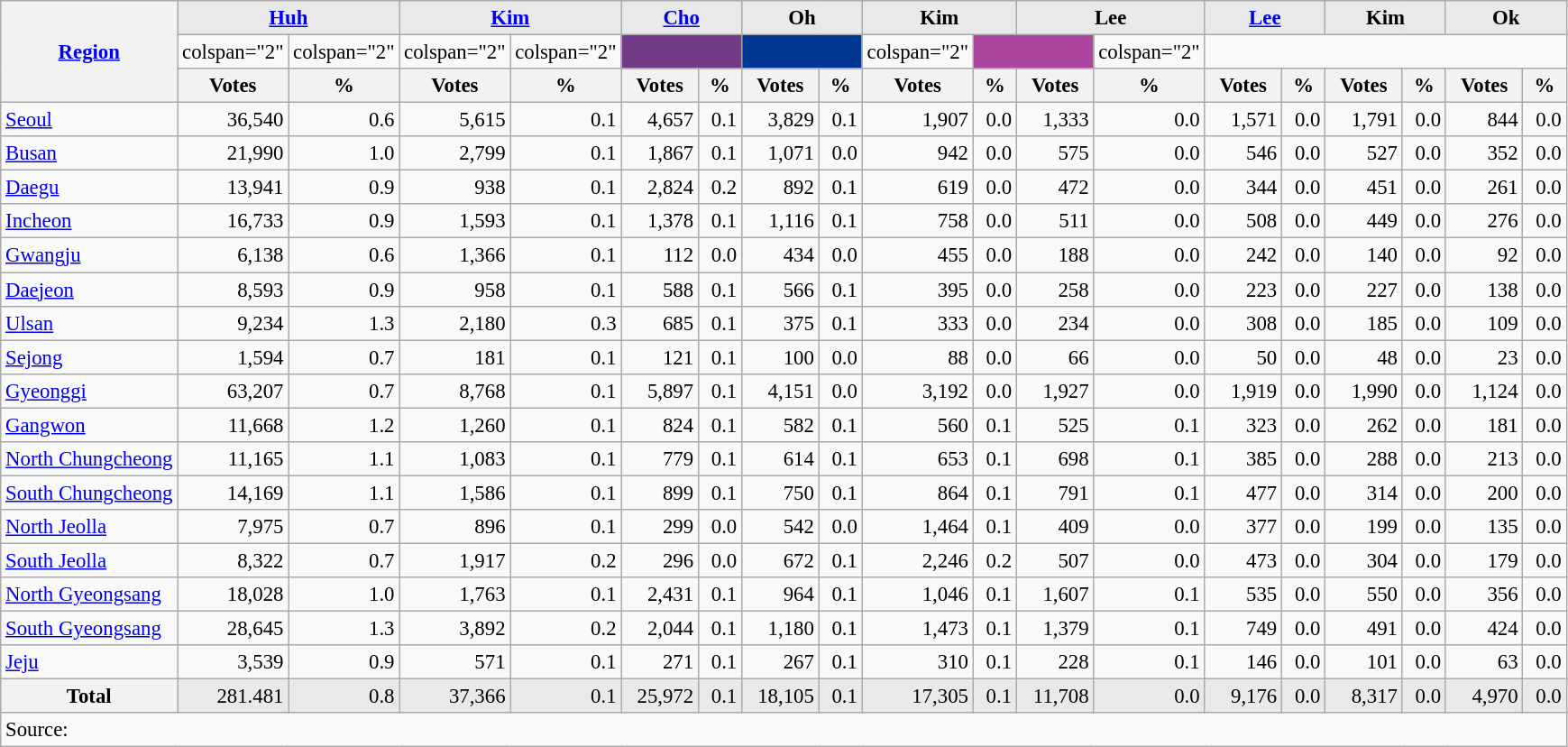<table class="wikitable" style="text-align:right; font-size:95%">
<tr>
<th rowspan="3"><a href='#'>Region</a></th>
<th colspan="2" align="center" style="background: #E9E9E9"><a href='#'>Huh<br></a></th>
<th colspan="2" align="center" style="background: #E9E9E9"><a href='#'>Kim<br></a></th>
<th colspan="2" align="center" style="background: #E9E9E9"><a href='#'>Cho<br></a></th>
<th colspan="2" align="center" style="background: #E9E9E9">Oh<br></th>
<th colspan="2" align="center" style="background: #E9E9E9">Kim<br></th>
<th colspan="2" align="center" style="background: #E9E9E9">Lee<br></th>
<th colspan="2" align="center" style="background: #E9E9E9"><a href='#'>Lee<br></a></th>
<th colspan="2" align="center" style="background: #E9E9E9">Kim<br></th>
<th colspan="2" align="center" style="background: #E9E9E9">Ok<br></th>
</tr>
<tr>
<td>colspan="2" </td>
<td>colspan="2" </td>
<td>colspan="2" </td>
<td>colspan="2" </td>
<td colspan="2" bgcolor="#733A87"></td>
<td colspan="2" bgcolor="#003793"></td>
<td>colspan="2" </td>
<td colspan="2" bgcolor="#AD469F"></td>
<td>colspan="2" </td>
</tr>
<tr>
<th width="50px">Votes</th>
<th width="25px">%</th>
<th width="50px">Votes</th>
<th width="25px">%</th>
<th width="50px">Votes</th>
<th width="25px">%</th>
<th width="50px">Votes</th>
<th width="25px">%</th>
<th width="50px">Votes</th>
<th width="25px">%</th>
<th width="50px">Votes</th>
<th width="25px">%</th>
<th width="50px">Votes</th>
<th width="25px">%</th>
<th width="50px">Votes</th>
<th width="25px">%</th>
<th width="50px">Votes</th>
<th width="25px">%</th>
</tr>
<tr>
<td align="left"><a href='#'>Seoul</a></td>
<td>36,540</td>
<td>0.6</td>
<td>5,615</td>
<td>0.1</td>
<td>4,657</td>
<td>0.1</td>
<td>3,829</td>
<td>0.1</td>
<td>1,907</td>
<td>0.0</td>
<td>1,333</td>
<td>0.0</td>
<td>1,571</td>
<td>0.0</td>
<td>1,791</td>
<td>0.0</td>
<td>844</td>
<td>0.0</td>
</tr>
<tr>
<td align="left"><a href='#'>Busan</a></td>
<td>21,990</td>
<td>1.0</td>
<td>2,799</td>
<td>0.1</td>
<td>1,867</td>
<td>0.1</td>
<td>1,071</td>
<td>0.0</td>
<td>942</td>
<td>0.0</td>
<td>575</td>
<td>0.0</td>
<td>546</td>
<td>0.0</td>
<td>527</td>
<td>0.0</td>
<td>352</td>
<td>0.0</td>
</tr>
<tr>
<td align="left"><a href='#'>Daegu</a></td>
<td>13,941</td>
<td>0.9</td>
<td>938</td>
<td>0.1</td>
<td>2,824</td>
<td>0.2</td>
<td>892</td>
<td>0.1</td>
<td>619</td>
<td>0.0</td>
<td>472</td>
<td>0.0</td>
<td>344</td>
<td>0.0</td>
<td>451</td>
<td>0.0</td>
<td>261</td>
<td>0.0</td>
</tr>
<tr>
<td align="left"><a href='#'>Incheon</a></td>
<td>16,733</td>
<td>0.9</td>
<td>1,593</td>
<td>0.1</td>
<td>1,378</td>
<td>0.1</td>
<td>1,116</td>
<td>0.1</td>
<td>758</td>
<td>0.0</td>
<td>511</td>
<td>0.0</td>
<td>508</td>
<td>0.0</td>
<td>449</td>
<td>0.0</td>
<td>276</td>
<td>0.0</td>
</tr>
<tr>
<td align="left"><a href='#'>Gwangju</a></td>
<td>6,138</td>
<td>0.6</td>
<td>1,366</td>
<td>0.1</td>
<td>112</td>
<td>0.0</td>
<td>434</td>
<td>0.0</td>
<td>455</td>
<td>0.0</td>
<td>188</td>
<td>0.0</td>
<td>242</td>
<td>0.0</td>
<td>140</td>
<td>0.0</td>
<td>92</td>
<td>0.0</td>
</tr>
<tr>
<td align="left"><a href='#'>Daejeon</a></td>
<td>8,593</td>
<td>0.9</td>
<td>958</td>
<td>0.1</td>
<td>588</td>
<td>0.1</td>
<td>566</td>
<td>0.1</td>
<td>395</td>
<td>0.0</td>
<td>258</td>
<td>0.0</td>
<td>223</td>
<td>0.0</td>
<td>227</td>
<td>0.0</td>
<td>138</td>
<td>0.0</td>
</tr>
<tr>
<td align="left"><a href='#'>Ulsan</a></td>
<td>9,234</td>
<td>1.3</td>
<td>2,180</td>
<td>0.3</td>
<td>685</td>
<td>0.1</td>
<td>375</td>
<td>0.1</td>
<td>333</td>
<td>0.0</td>
<td>234</td>
<td>0.0</td>
<td>308</td>
<td>0.0</td>
<td>185</td>
<td>0.0</td>
<td>109</td>
<td>0.0</td>
</tr>
<tr>
<td align="left"><a href='#'>Sejong</a></td>
<td>1,594</td>
<td>0.7</td>
<td>181</td>
<td>0.1</td>
<td>121</td>
<td>0.1</td>
<td>100</td>
<td>0.0</td>
<td>88</td>
<td>0.0</td>
<td>66</td>
<td>0.0</td>
<td>50</td>
<td>0.0</td>
<td>48</td>
<td>0.0</td>
<td>23</td>
<td>0.0</td>
</tr>
<tr>
<td align="left"><a href='#'>Gyeonggi</a></td>
<td>63,207</td>
<td>0.7</td>
<td>8,768</td>
<td>0.1</td>
<td>5,897</td>
<td>0.1</td>
<td>4,151</td>
<td>0.0</td>
<td>3,192</td>
<td>0.0</td>
<td>1,927</td>
<td>0.0</td>
<td>1,919</td>
<td>0.0</td>
<td>1,990</td>
<td>0.0</td>
<td>1,124</td>
<td>0.0</td>
</tr>
<tr>
<td align="left"><a href='#'>Gangwon</a></td>
<td>11,668</td>
<td>1.2</td>
<td>1,260</td>
<td>0.1</td>
<td>824</td>
<td>0.1</td>
<td>582</td>
<td>0.1</td>
<td>560</td>
<td>0.1</td>
<td>525</td>
<td>0.1</td>
<td>323</td>
<td>0.0</td>
<td>262</td>
<td>0.0</td>
<td>181</td>
<td>0.0</td>
</tr>
<tr>
<td align="left"><a href='#'>North Chungcheong</a></td>
<td>11,165</td>
<td>1.1</td>
<td>1,083</td>
<td>0.1</td>
<td>779</td>
<td>0.1</td>
<td>614</td>
<td>0.1</td>
<td>653</td>
<td>0.1</td>
<td>698</td>
<td>0.1</td>
<td>385</td>
<td>0.0</td>
<td>288</td>
<td>0.0</td>
<td>213</td>
<td>0.0</td>
</tr>
<tr>
<td align="left"><a href='#'>South Chungcheong</a></td>
<td>14,169</td>
<td>1.1</td>
<td>1,586</td>
<td>0.1</td>
<td>899</td>
<td>0.1</td>
<td>750</td>
<td>0.1</td>
<td>864</td>
<td>0.1</td>
<td>791</td>
<td>0.1</td>
<td>477</td>
<td>0.0</td>
<td>314</td>
<td>0.0</td>
<td>200</td>
<td>0.0</td>
</tr>
<tr>
<td align="left"><a href='#'>North Jeolla</a></td>
<td>7,975</td>
<td>0.7</td>
<td>896</td>
<td>0.1</td>
<td>299</td>
<td>0.0</td>
<td>542</td>
<td>0.0</td>
<td>1,464</td>
<td>0.1</td>
<td>409</td>
<td>0.0</td>
<td>377</td>
<td>0.0</td>
<td>199</td>
<td>0.0</td>
<td>135</td>
<td>0.0</td>
</tr>
<tr>
<td align="left"><a href='#'>South Jeolla</a></td>
<td>8,322</td>
<td>0.7</td>
<td>1,917</td>
<td>0.2</td>
<td>296</td>
<td>0.0</td>
<td>672</td>
<td>0.1</td>
<td>2,246</td>
<td>0.2</td>
<td>507</td>
<td>0.0</td>
<td>473</td>
<td>0.0</td>
<td>304</td>
<td>0.0</td>
<td>179</td>
<td>0.0</td>
</tr>
<tr>
<td align="left"><a href='#'>North Gyeongsang</a></td>
<td>18,028</td>
<td>1.0</td>
<td>1,763</td>
<td>0.1</td>
<td>2,431</td>
<td>0.1</td>
<td>964</td>
<td>0.1</td>
<td>1,046</td>
<td>0.1</td>
<td>1,607</td>
<td>0.1</td>
<td>535</td>
<td>0.0</td>
<td>550</td>
<td>0.0</td>
<td>356</td>
<td>0.0</td>
</tr>
<tr>
<td align="left"><a href='#'>South Gyeongsang</a></td>
<td>28,645</td>
<td>1.3</td>
<td>3,892</td>
<td>0.2</td>
<td>2,044</td>
<td>0.1</td>
<td>1,180</td>
<td>0.1</td>
<td>1,473</td>
<td>0.1</td>
<td>1,379</td>
<td>0.1</td>
<td>749</td>
<td>0.0</td>
<td>491</td>
<td>0.0</td>
<td>424</td>
<td>0.0</td>
</tr>
<tr>
<td align="left"><a href='#'>Jeju</a></td>
<td>3,539</td>
<td>0.9</td>
<td>571</td>
<td>0.1</td>
<td>271</td>
<td>0.1</td>
<td>267</td>
<td>0.1</td>
<td>310</td>
<td>0.1</td>
<td>228</td>
<td>0.1</td>
<td>146</td>
<td>0.0</td>
<td>101</td>
<td>0.0</td>
<td>63</td>
<td>0.0</td>
</tr>
<tr - style="background:#E9E9E9">
<th align="left"><strong>Total</strong></th>
<td>281.481</td>
<td>0.8</td>
<td>37,366</td>
<td>0.1</td>
<td>25,972</td>
<td>0.1</td>
<td>18,105</td>
<td>0.1</td>
<td>17,305</td>
<td>0.1</td>
<td>11,708</td>
<td>0.0</td>
<td>9,176</td>
<td>0.0</td>
<td>8,317</td>
<td>0.0</td>
<td>4,970</td>
<td>0.0</td>
</tr>
<tr>
<td colspan="19" align="left">Source: </td>
</tr>
</table>
